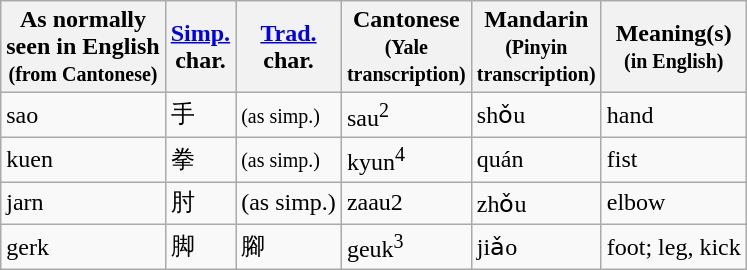<table class="wikitable">
<tr>
<th>As normally<br>seen in English<br><small>(from Cantonese)</small></th>
<th><a href='#'>Simp.</a><br>char.</th>
<th><a href='#'>Trad.</a><br>char.</th>
<th>Cantonese <br><small>(Yale<br>transcription)</small></th>
<th>Mandarin <br><small>(Pinyin<br>transcription)</small></th>
<th>Meaning(s) <br><small>(in English)</small></th>
</tr>
<tr>
<td>sao</td>
<td>手</td>
<td><small>(as simp.)</small></td>
<td>sau<sup>2</sup></td>
<td>shǒu</td>
<td>hand</td>
</tr>
<tr>
<td>kuen</td>
<td>拳</td>
<td><small>(as simp.)</small></td>
<td>kyun<sup>4</sup></td>
<td>quán</td>
<td>fist</td>
</tr>
<tr>
<td>jarn</td>
<td>肘</td>
<td>(as simp.)</td>
<td>zaau2</td>
<td>zhǒu</td>
<td>elbow</td>
</tr>
<tr>
<td>gerk</td>
<td>脚</td>
<td>腳</td>
<td>geuk<sup>3</sup></td>
<td>jiǎo</td>
<td>foot; leg, kick</td>
</tr>
</table>
